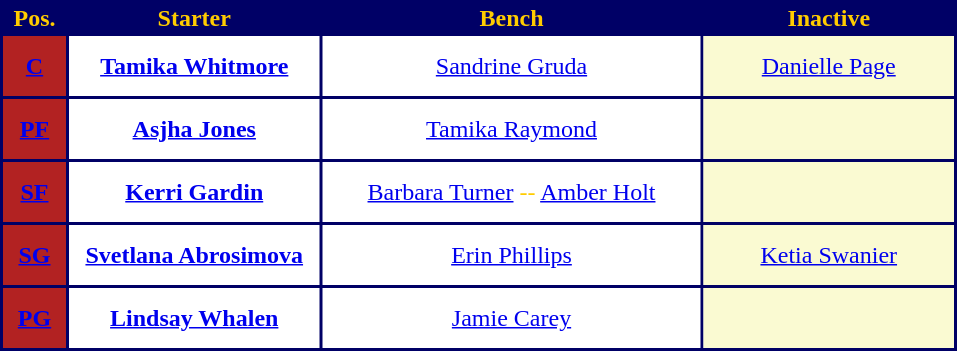<table style="text-align:center; background:#006; color:#fc0;">
<tr>
<th width="40">Pos.</th>
<th style="width:165px;">Starter</th>
<th style="width:250px;">Bench</th>
<th style="width:165px;">Inactive</th>
</tr>
<tr style="height:40px; background:white; color:#fc0;">
<th style="background:#B22222"><a href='#'><span>C</span></a></th>
<td><strong><a href='#'><span>Tamika Whitmore</span></a></strong></td>
<td><a href='#'><span>Sandrine Gruda</span></a></td>
<td style="background:#FAFAD2"><a href='#'><span>Danielle Page</span></a></td>
</tr>
<tr style="height:40px; background:white; color:#fc0;">
<th style="background:#B22222"><a href='#'><span>PF</span></a></th>
<td><strong><a href='#'><span>Asjha Jones</span></a></strong></td>
<td><a href='#'><span>Tamika Raymond</span></a></td>
<td style="background:#FAFAD2"></td>
</tr>
<tr style="height:40px; background:white; color:#fc0;">
<th style="background:#B22222"><a href='#'><span>SF</span></a></th>
<td><strong><a href='#'><span>Kerri Gardin</span></a></strong></td>
<td><a href='#'><span>Barbara Turner</span></a> <span>--</span> <a href='#'><span>Amber Holt</span></a></td>
<td style="background:#FAFAD2"></td>
</tr>
<tr style="height:40px; background:white; color:#fc0;">
<th style="background:#B22222"><a href='#'><span>SG</span></a></th>
<td><strong><a href='#'><span>Svetlana Abrosimova</span></a></strong></td>
<td><a href='#'><span>Erin Phillips</span></a></td>
<td style="background:#FAFAD2"><a href='#'><span>Ketia Swanier</span></a></td>
</tr>
<tr style="height:40px; background:white; color:#fc0;">
<th style="background:#B22222"><a href='#'><span>PG</span></a></th>
<td><strong><a href='#'><span>Lindsay Whalen</span></a></strong></td>
<td><a href='#'><span>Jamie Carey</span></a></td>
<td style="background:#FAFAD2"></td>
</tr>
</table>
